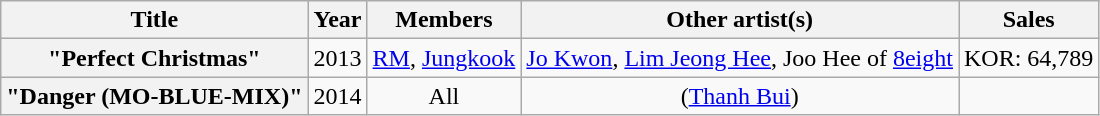<table class="wikitable plainrowheaders" style="text-align:center;">
<tr>
<th>Title</th>
<th>Year</th>
<th>Members</th>
<th>Other artist(s)</th>
<th>Sales</th>
</tr>
<tr>
<th scope="row">"Perfect Christmas"</th>
<td>2013</td>
<td><a href='#'>RM</a>, <a href='#'>Jungkook</a></td>
<td><a href='#'>Jo Kwon</a>, <a href='#'>Lim Jeong Hee</a>, Joo Hee of <a href='#'>8eight</a></td>
<td>KOR: 64,789</td>
</tr>
<tr>
<th scope="row">"Danger (MO-BLUE-MIX)"</th>
<td>2014</td>
<td>All</td>
<td>(<a href='#'>Thanh Bui</a>)</td>
<td></td>
</tr>
</table>
